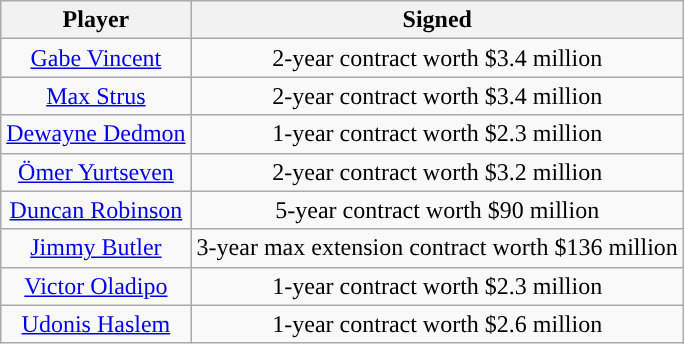<table class="wikitable sortable sortable" style="text-align: center">
<tr>
<th>Player</th>
<th>Signed</th>
</tr>
<tr style="text-align: center">
<td><a href='#'>Gabe Vincent</a></td>
<td>2-year contract worth $3.4 million</td>
</tr>
<tr>
<td><a href='#'>Max Strus</a></td>
<td>2-year contract worth $3.4 million</td>
</tr>
<tr>
<td><a href='#'>Dewayne Dedmon</a></td>
<td>1-year contract worth $2.3 million</td>
</tr>
<tr style="text-align: center">
<td><a href='#'>Ömer Yurtseven</a></td>
<td>2-year contract worth $3.2 million</td>
</tr>
<tr style="text-align: center">
<td><a href='#'>Duncan Robinson</a></td>
<td>5-year contract worth $90 million</td>
</tr>
<tr style="text-align: center">
<td><a href='#'>Jimmy Butler</a></td>
<td>3-year max extension contract worth $136 million</td>
</tr>
<tr style="text-align: center">
<td><a href='#'>Victor Oladipo</a></td>
<td>1-year contract worth $2.3 million</td>
</tr>
<tr style="text-align: center">
<td><a href='#'>Udonis Haslem</a></td>
<td>1-year contract worth $2.6 million</td>
</tr>
</table>
